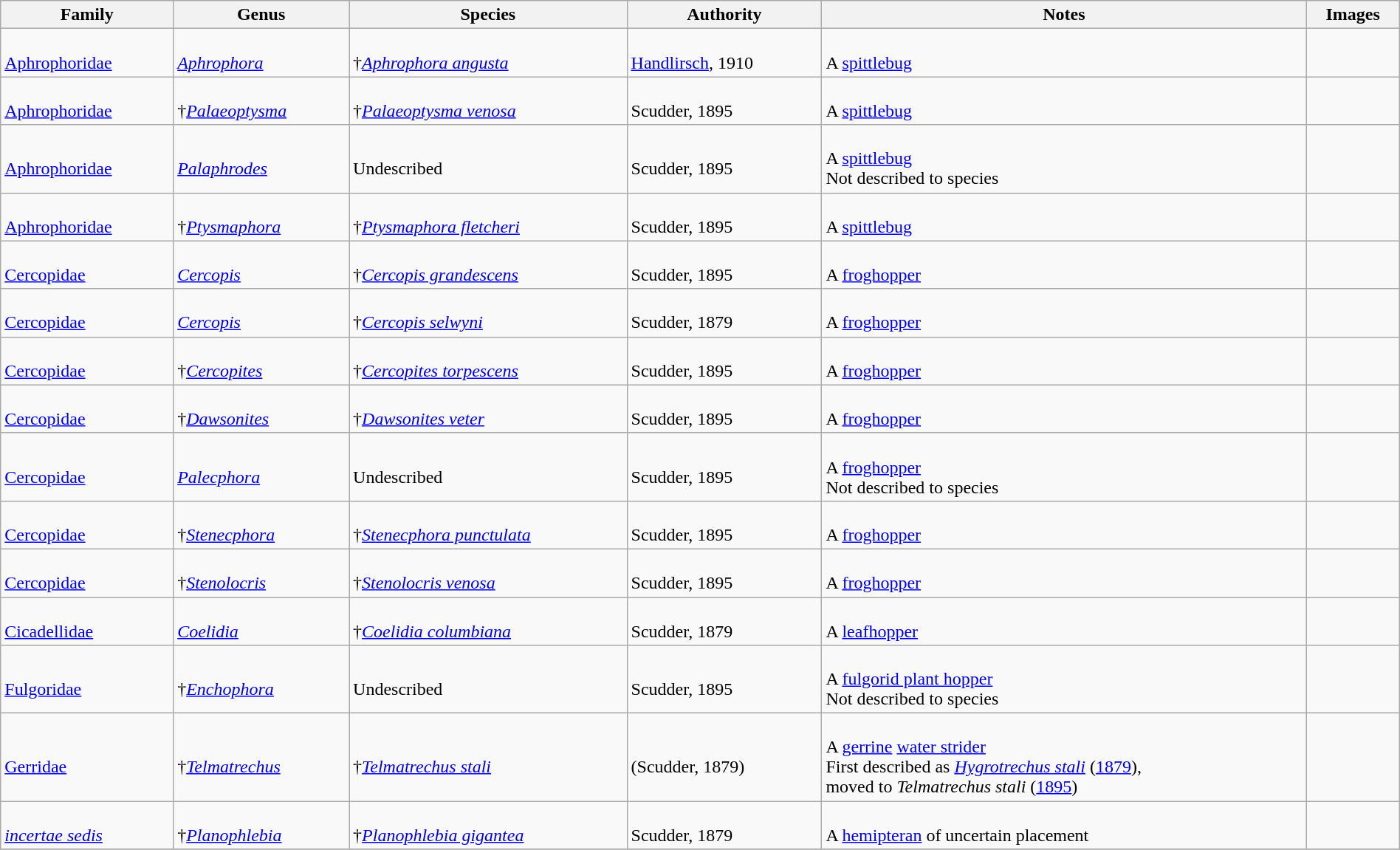<table class="wikitable sortable"  style="margin:auto; width:100%;">
<tr>
<th>Family</th>
<th>Genus</th>
<th>Species</th>
<th>Authority</th>
<th>Notes</th>
<th>Images</th>
</tr>
<tr>
<td><br><a href='#'>Aphrophoridae</a></td>
<td><br><em><a href='#'>Aphrophora</a></em></td>
<td><br>†<em><a href='#'>Aphrophora angusta</a></em></td>
<td><br><a href='#'>Handlirsch</a>, 1910</td>
<td><br>A <a href='#'>spittlebug</a></td>
<td><br></td>
</tr>
<tr>
<td><br><a href='#'>Aphrophoridae</a></td>
<td><br>†<em><a href='#'>Palaeoptysma</a></em></td>
<td><br>†<em><a href='#'>Palaeoptysma venosa</a></em></td>
<td><br>Scudder, 1895</td>
<td><br>A <a href='#'>spittlebug</a></td>
<td><br></td>
</tr>
<tr>
<td><br><a href='#'>Aphrophoridae</a></td>
<td><br><em><a href='#'>Palaphrodes</a></em></td>
<td><br>Undescribed</td>
<td><br>Scudder, 1895</td>
<td><br>A <a href='#'>spittlebug</a><br> Not described to species</td>
<td></td>
</tr>
<tr>
<td><br><a href='#'>Aphrophoridae</a></td>
<td><br>†<em><a href='#'>Ptysmaphora</a></em></td>
<td><br>†<em><a href='#'>Ptysmaphora fletcheri</a></em></td>
<td><br>Scudder, 1895</td>
<td><br>A <a href='#'>spittlebug</a></td>
<td><br></td>
</tr>
<tr>
<td><br><a href='#'>Cercopidae</a></td>
<td><br><em><a href='#'>Cercopis</a></em></td>
<td><br>†<em><a href='#'>Cercopis grandescens</a></em></td>
<td><br>Scudder, 1895</td>
<td><br>A <a href='#'>froghopper</a></td>
<td><br></td>
</tr>
<tr>
<td><br><a href='#'>Cercopidae</a></td>
<td><br><em><a href='#'>Cercopis</a></em></td>
<td><br>†<em><a href='#'>Cercopis selwyni</a></em></td>
<td><br>Scudder, 1879</td>
<td><br>A <a href='#'>froghopper</a></td>
<td><br></td>
</tr>
<tr>
<td><br><a href='#'>Cercopidae</a></td>
<td><br>†<em><a href='#'>Cercopites</a></em></td>
<td><br>†<em><a href='#'>Cercopites torpescens</a></em></td>
<td><br>Scudder, 1895</td>
<td><br>A <a href='#'>froghopper</a></td>
<td><br></td>
</tr>
<tr>
<td><br><a href='#'>Cercopidae</a></td>
<td><br>†<em><a href='#'>Dawsonites</a></em></td>
<td><br>†<em><a href='#'>Dawsonites veter</a></em></td>
<td><br>Scudder, 1895</td>
<td><br>A <a href='#'>froghopper</a></td>
<td><br></td>
</tr>
<tr>
<td><br><a href='#'>Cercopidae</a></td>
<td><br><em><a href='#'>Palecphora</a></em></td>
<td><br>Undescribed</td>
<td><br>Scudder, 1895</td>
<td><br>A <a href='#'>froghopper</a><br> Not described to species</td>
<td></td>
</tr>
<tr>
<td><br><a href='#'>Cercopidae</a></td>
<td><br>†<em><a href='#'>Stenecphora</a></em></td>
<td><br>†<em><a href='#'>Stenecphora punctulata</a></em></td>
<td><br>Scudder, 1895</td>
<td><br>A <a href='#'>froghopper</a></td>
<td><br></td>
</tr>
<tr>
<td><br><a href='#'>Cercopidae</a></td>
<td><br>†<em><a href='#'>Stenolocris</a></em></td>
<td><br>†<em><a href='#'>Stenolocris venosa</a></em></td>
<td><br>Scudder, 1895</td>
<td><br>A <a href='#'>froghopper</a></td>
<td><br></td>
</tr>
<tr>
<td><br><a href='#'>Cicadellidae</a></td>
<td><br><em><a href='#'>Coelidia</a></em></td>
<td><br>†<em><a href='#'>Coelidia columbiana</a></em></td>
<td><br>Scudder, 1879</td>
<td><br>A <a href='#'>leafhopper</a></td>
<td><br></td>
</tr>
<tr>
<td><br><a href='#'>Fulgoridae</a></td>
<td><br>†<em><a href='#'>Enchophora</a></em></td>
<td><br>Undescribed</td>
<td><br>Scudder, 1895</td>
<td><br>A <a href='#'>fulgorid plant hopper</a><br> Not described to species</td>
<td></td>
</tr>
<tr>
<td><br><a href='#'>Gerridae</a></td>
<td><br>†<em><a href='#'>Telmatrechus</a></em></td>
<td><br>†<em><a href='#'>Telmatrechus stali</a></em></td>
<td><br>(Scudder, 1879)</td>
<td><br>A <a href='#'>gerrine</a> <a href='#'>water strider</a><br>First described as <em><a href='#'>Hygrotrechus stali</a></em> (<a href='#'>1879</a>),<br>moved to <em>Telmatrechus stali</em> (<a href='#'>1895</a>)</td>
<td><br></td>
</tr>
<tr>
<td><br><em><a href='#'>incertae sedis</a></em></td>
<td><br>†<em><a href='#'>Planophlebia</a></em></td>
<td><br>†<em><a href='#'>Planophlebia gigantea</a></em></td>
<td><br>Scudder, 1879</td>
<td><br>A <a href='#'>hemipteran</a> of uncertain placement</td>
<td><br></td>
</tr>
<tr>
</tr>
</table>
